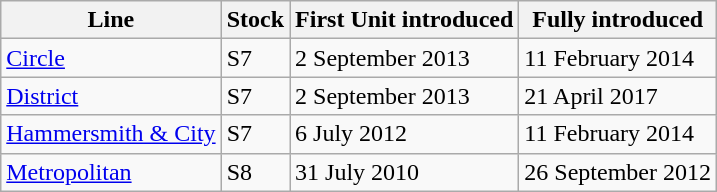<table class="wikitable">
<tr>
<th>Line</th>
<th>Stock</th>
<th>First Unit introduced</th>
<th>Fully introduced</th>
</tr>
<tr>
<td><a href='#'>Circle</a></td>
<td>S7</td>
<td>2 September 2013</td>
<td>11 February 2014</td>
</tr>
<tr>
<td><a href='#'>District</a></td>
<td>S7</td>
<td>2 September 2013</td>
<td>21 April 2017</td>
</tr>
<tr>
<td><a href='#'>Hammersmith & City</a></td>
<td>S7</td>
<td>6 July 2012</td>
<td>11 February 2014</td>
</tr>
<tr>
<td><a href='#'>Metropolitan</a></td>
<td>S8</td>
<td>31 July 2010</td>
<td>26 September 2012</td>
</tr>
</table>
